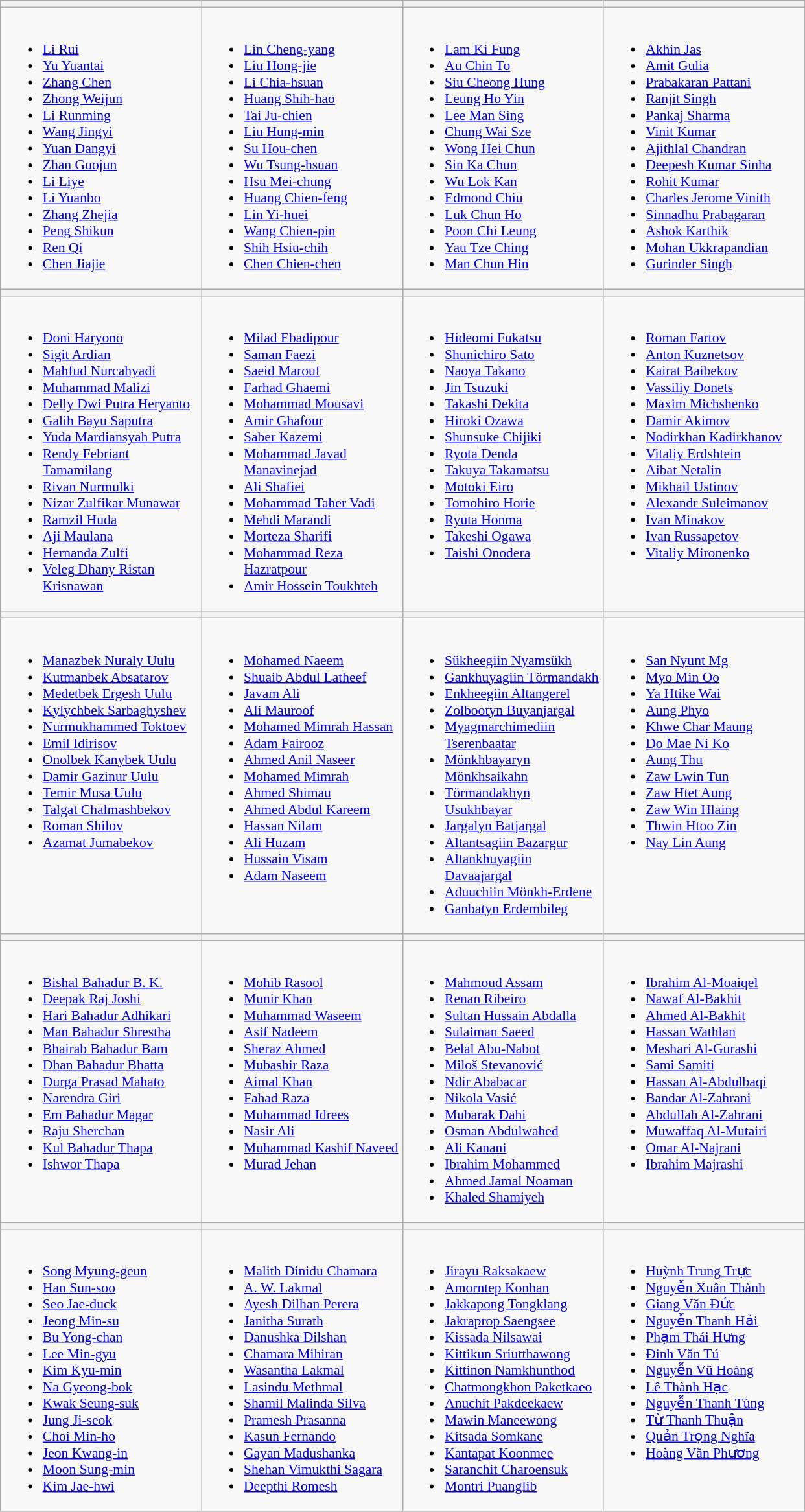<table class="wikitable" style="font-size:90%">
<tr>
<th width=200></th>
<th width=200></th>
<th width=200></th>
<th width=200></th>
</tr>
<tr>
<td valign=top><br><ul><li><a href='#'>Li Rui</a></li><li><a href='#'>Yu Yuantai</a></li><li><a href='#'>Zhang Chen</a></li><li><a href='#'>Zhong Weijun</a></li><li><a href='#'>Li Runming</a></li><li><a href='#'>Wang Jingyi</a></li><li><a href='#'>Yuan Dangyi</a></li><li><a href='#'>Zhan Guojun</a></li><li><a href='#'>Li Liye</a></li><li><a href='#'>Li Yuanbo</a></li><li><a href='#'>Zhang Zhejia</a></li><li><a href='#'>Peng Shikun</a></li><li><a href='#'>Ren Qi</a></li><li><a href='#'>Chen Jiajie</a></li></ul></td>
<td valign=top><br><ul><li><a href='#'>Lin Cheng-yang</a></li><li><a href='#'>Liu Hong-jie</a></li><li><a href='#'>Li Chia-hsuan</a></li><li><a href='#'>Huang Shih-hao</a></li><li><a href='#'>Tai Ju-chien</a></li><li><a href='#'>Liu Hung-min</a></li><li><a href='#'>Su Hou-chen</a></li><li><a href='#'>Wu Tsung-hsuan</a></li><li><a href='#'>Hsu Mei-chung</a></li><li><a href='#'>Huang Chien-feng</a></li><li><a href='#'>Lin Yi-huei</a></li><li><a href='#'>Wang Chien-pin</a></li><li><a href='#'>Shih Hsiu-chih</a></li><li><a href='#'>Chen Chien-chen</a></li></ul></td>
<td valign=top><br><ul><li><a href='#'>Lam Ki Fung</a></li><li><a href='#'>Au Chin To</a></li><li><a href='#'>Siu Cheong Hung</a></li><li><a href='#'>Leung Ho Yin</a></li><li><a href='#'>Lee Man Sing</a></li><li><a href='#'>Chung Wai Sze</a></li><li><a href='#'>Wong Hei Chun</a></li><li><a href='#'>Sin Ka Chun</a></li><li><a href='#'>Wu Lok Kan</a></li><li><a href='#'>Edmond Chiu</a></li><li><a href='#'>Luk Chun Ho</a></li><li><a href='#'>Poon Chi Leung</a></li><li><a href='#'>Yau Tze Ching</a></li><li><a href='#'>Man Chun Hin</a></li></ul></td>
<td valign=top><br><ul><li><a href='#'>Akhin Jas</a></li><li><a href='#'>Amit Gulia</a></li><li><a href='#'>Prabakaran Pattani</a></li><li><a href='#'>Ranjit Singh</a></li><li><a href='#'>Pankaj Sharma</a></li><li><a href='#'>Vinit Kumar</a></li><li><a href='#'>Ajithlal Chandran</a></li><li><a href='#'>Deepesh Kumar Sinha</a></li><li><a href='#'>Rohit Kumar</a></li><li><a href='#'>Charles Jerome Vinith</a></li><li><a href='#'>Sinnadhu Prabagaran</a></li><li><a href='#'>Ashok Karthik</a></li><li><a href='#'>Mohan Ukkrapandian</a></li><li><a href='#'>Gurinder Singh</a></li></ul></td>
</tr>
<tr>
<th></th>
<th></th>
<th></th>
<th></th>
</tr>
<tr>
<td valign=top><br><ul><li><a href='#'>Doni Haryono</a></li><li><a href='#'>Sigit Ardian</a></li><li><a href='#'>Mahfud Nurcahyadi</a></li><li><a href='#'>Muhammad Malizi</a></li><li><a href='#'>Delly Dwi Putra Heryanto</a></li><li><a href='#'>Galih Bayu Saputra</a></li><li><a href='#'>Yuda Mardiansyah Putra</a></li><li><a href='#'>Rendy Febriant Tamamilang</a></li><li><a href='#'>Rivan Nurmulki</a></li><li><a href='#'>Nizar Zulfikar Munawar</a></li><li><a href='#'>Ramzil Huda</a></li><li><a href='#'>Aji Maulana</a></li><li><a href='#'>Hernanda Zulfi</a></li><li><a href='#'>Veleg Dhany Ristan Krisnawan</a></li></ul></td>
<td valign=top><br><ul><li><a href='#'>Milad Ebadipour</a></li><li><a href='#'>Saman Faezi</a></li><li><a href='#'>Saeid Marouf</a></li><li><a href='#'>Farhad Ghaemi</a></li><li><a href='#'>Mohammad Mousavi</a></li><li><a href='#'>Amir Ghafour</a></li><li><a href='#'>Saber Kazemi</a></li><li><a href='#'>Mohammad Javad Manavinejad</a></li><li><a href='#'>Ali Shafiei</a></li><li><a href='#'>Mohammad Taher Vadi</a></li><li><a href='#'>Mehdi Marandi</a></li><li><a href='#'>Morteza Sharifi</a></li><li><a href='#'>Mohammad Reza Hazratpour</a></li><li><a href='#'>Amir Hossein Toukhteh</a></li></ul></td>
<td valign=top><br><ul><li><a href='#'>Hideomi Fukatsu</a></li><li><a href='#'>Shunichiro Sato</a></li><li><a href='#'>Naoya Takano</a></li><li><a href='#'>Jin Tsuzuki</a></li><li><a href='#'>Takashi Dekita</a></li><li><a href='#'>Hiroki Ozawa</a></li><li><a href='#'>Shunsuke Chijiki</a></li><li><a href='#'>Ryota Denda</a></li><li><a href='#'>Takuya Takamatsu</a></li><li><a href='#'>Motoki Eiro</a></li><li><a href='#'>Tomohiro Horie</a></li><li><a href='#'>Ryuta Honma</a></li><li><a href='#'>Takeshi Ogawa</a></li><li><a href='#'>Taishi Onodera</a></li></ul></td>
<td valign=top><br><ul><li><a href='#'>Roman Fartov</a></li><li><a href='#'>Anton Kuznetsov</a></li><li><a href='#'>Kairat Baibekov</a></li><li><a href='#'>Vassiliy Donets</a></li><li><a href='#'>Maxim Michshenko</a></li><li><a href='#'>Damir Akimov</a></li><li><a href='#'>Nodirkhan Kadirkhanov</a></li><li><a href='#'>Vitaliy Erdshtein</a></li><li><a href='#'>Aibat Netalin</a></li><li><a href='#'>Mikhail Ustinov</a></li><li><a href='#'>Alexandr Suleimanov</a></li><li><a href='#'>Ivan Minakov</a></li><li><a href='#'>Ivan Russapetov</a></li><li><a href='#'>Vitaliy Mironenko</a></li></ul></td>
</tr>
<tr>
<th></th>
<th></th>
<th></th>
<th></th>
</tr>
<tr>
<td valign=top><br><ul><li><a href='#'>Manazbek Nuraly Uulu</a></li><li><a href='#'>Kutmanbek Absatarov</a></li><li><a href='#'>Medetbek Ergesh Uulu</a></li><li><a href='#'>Kylychbek Sarbaghyshev</a></li><li><a href='#'>Nurmukhammed Toktoev</a></li><li><a href='#'>Emil Idirisov</a></li><li><a href='#'>Onolbek Kanybek Uulu</a></li><li><a href='#'>Damir Gazinur Uulu</a></li><li><a href='#'>Temir Musa Uulu</a></li><li><a href='#'>Talgat Chalmashbekov</a></li><li><a href='#'>Roman Shilov</a></li><li><a href='#'>Azamat Jumabekov</a></li></ul></td>
<td valign=top><br><ul><li><a href='#'>Mohamed Naeem</a></li><li><a href='#'>Shuaib Abdul Latheef</a></li><li><a href='#'>Javam Ali</a></li><li><a href='#'>Ali Mauroof</a></li><li><a href='#'>Mohamed Mimrah Hassan</a></li><li><a href='#'>Adam Fairooz</a></li><li><a href='#'>Ahmed Anil Naseer</a></li><li><a href='#'>Mohamed Mimrah</a></li><li><a href='#'>Ahmed Shimau</a></li><li><a href='#'>Ahmed Abdul Kareem</a></li><li><a href='#'>Hassan Nilam</a></li><li><a href='#'>Ali Huzam</a></li><li><a href='#'>Hussain Visam</a></li><li><a href='#'>Adam Naseem</a></li></ul></td>
<td valign=top><br><ul><li><a href='#'>Sükheegiin Nyamsükh</a></li><li><a href='#'>Gankhuyagiin Törmandakh</a></li><li><a href='#'>Enkheegiin Altangerel</a></li><li><a href='#'>Zolbootyn Buyanjargal</a></li><li><a href='#'>Myagmarchimediin Tserenbaatar</a></li><li><a href='#'>Mönkhbayaryn Mönkhsaikahn</a></li><li><a href='#'>Törmandakhyn Usukhbayar</a></li><li><a href='#'>Jargalyn Batjargal</a></li><li><a href='#'>Altantsagiin Bazargur</a></li><li><a href='#'>Altankhuyagiin Davaajargal</a></li><li><a href='#'>Aduuchiin Mönkh-Erdene</a></li><li><a href='#'>Ganbatyn Erdembileg</a></li></ul></td>
<td valign=top><br><ul><li><a href='#'>San Nyunt Mg</a></li><li><a href='#'>Myo Min Oo</a></li><li><a href='#'>Ya Htike Wai</a></li><li><a href='#'>Aung Phyo</a></li><li><a href='#'>Khwe Char Maung</a></li><li><a href='#'>Do Mae Ni Ko</a></li><li><a href='#'>Aung Thu</a></li><li><a href='#'>Zaw Lwin Tun</a></li><li><a href='#'>Zaw Htet Aung</a></li><li><a href='#'>Zaw Win Hlaing</a></li><li><a href='#'>Thwin Htoo Zin</a></li><li><a href='#'>Nay Lin Aung</a></li></ul></td>
</tr>
<tr>
<th></th>
<th></th>
<th></th>
<th></th>
</tr>
<tr>
<td valign=top><br><ul><li><a href='#'>Bishal Bahadur B. K.</a></li><li><a href='#'>Deepak Raj Joshi</a></li><li><a href='#'>Hari Bahadur Adhikari</a></li><li><a href='#'>Man Bahadur Shrestha</a></li><li><a href='#'>Bhairab Bahadur Bam</a></li><li><a href='#'>Dhan Bahadur Bhatta</a></li><li><a href='#'>Durga Prasad Mahato</a></li><li><a href='#'>Narendra Giri</a></li><li><a href='#'>Em Bahadur Magar</a></li><li><a href='#'>Raju Sherchan</a></li><li><a href='#'>Kul Bahadur Thapa</a></li><li><a href='#'>Ishwor Thapa</a></li></ul></td>
<td valign=top><br><ul><li><a href='#'>Mohib Rasool</a></li><li><a href='#'>Munir Khan</a></li><li><a href='#'>Muhammad Waseem</a></li><li><a href='#'>Asif Nadeem</a></li><li><a href='#'>Sheraz Ahmed</a></li><li><a href='#'>Mubashir Raza</a></li><li><a href='#'>Aimal Khan</a></li><li><a href='#'>Fahad Raza</a></li><li><a href='#'>Muhammad Idrees</a></li><li><a href='#'>Nasir Ali</a></li><li><a href='#'>Muhammad Kashif Naveed</a></li><li><a href='#'>Murad Jehan</a></li></ul></td>
<td valign=top><br><ul><li><a href='#'>Mahmoud Assam</a></li><li><a href='#'>Renan Ribeiro</a></li><li><a href='#'>Sultan Hussain Abdalla</a></li><li><a href='#'>Sulaiman Saeed</a></li><li><a href='#'>Belal Abu-Nabot</a></li><li><a href='#'>Miloš Stevanović</a></li><li><a href='#'>Ndir Ababacar</a></li><li><a href='#'>Nikola Vasić</a></li><li><a href='#'>Mubarak Dahi</a></li><li><a href='#'>Osman Abdulwahed</a></li><li><a href='#'>Ali Kanani</a></li><li><a href='#'>Ibrahim Mohammed</a></li><li><a href='#'>Ahmed Jamal Noaman</a></li><li><a href='#'>Khaled Shamiyeh</a></li></ul></td>
<td valign=top><br><ul><li><a href='#'>Ibrahim Al-Moaiqel</a></li><li><a href='#'>Nawaf Al-Bakhit</a></li><li><a href='#'>Ahmed Al-Bakhit</a></li><li><a href='#'>Hassan Wathlan</a></li><li><a href='#'>Meshari Al-Gurashi</a></li><li><a href='#'>Sami Samiti</a></li><li><a href='#'>Hassan Al-Abdulbaqi</a></li><li><a href='#'>Bandar Al-Zahrani</a></li><li><a href='#'>Abdullah Al-Zahrani</a></li><li><a href='#'>Muwaffaq Al-Mutairi</a></li><li><a href='#'>Omar Al-Najrani</a></li><li><a href='#'>Ibrahim Majrashi</a></li></ul></td>
</tr>
<tr>
<th></th>
<th></th>
<th></th>
<th></th>
</tr>
<tr>
<td valign=top><br><ul><li><a href='#'>Song Myung-geun</a></li><li><a href='#'>Han Sun-soo</a></li><li><a href='#'>Seo Jae-duck</a></li><li><a href='#'>Jeong Min-su</a></li><li><a href='#'>Bu Yong-chan</a></li><li><a href='#'>Lee Min-gyu</a></li><li><a href='#'>Kim Kyu-min</a></li><li><a href='#'>Na Gyeong-bok</a></li><li><a href='#'>Kwak Seung-suk</a></li><li><a href='#'>Jung Ji-seok</a></li><li><a href='#'>Choi Min-ho</a></li><li><a href='#'>Jeon Kwang-in</a></li><li><a href='#'>Moon Sung-min</a></li><li><a href='#'>Kim Jae-hwi</a></li></ul></td>
<td valign=top><br><ul><li><a href='#'>Malith Dinidu Chamara</a></li><li><a href='#'>A. W. Lakmal</a></li><li><a href='#'>Ayesh Dilhan Perera</a></li><li><a href='#'>Janitha Surath</a></li><li><a href='#'>Danushka Dilshan</a></li><li><a href='#'>Chamara Mihiran</a></li><li><a href='#'>Wasantha Lakmal</a></li><li><a href='#'>Lasindu Methmal</a></li><li><a href='#'>Shamil Malinda Silva</a></li><li><a href='#'>Pramesh Prasanna</a></li><li><a href='#'>Kasun Fernando</a></li><li><a href='#'>Gayan Madushanka</a></li><li><a href='#'>Shehan Vimukthi Sagara</a></li><li><a href='#'>Deepthi Romesh</a></li></ul></td>
<td valign=top><br><ul><li><a href='#'>Jirayu Raksakaew</a></li><li><a href='#'>Amorntep Konhan</a></li><li><a href='#'>Jakkapong Tongklang</a></li><li><a href='#'>Jakraprop Saengsee</a></li><li><a href='#'>Kissada Nilsawai</a></li><li><a href='#'>Kittikun Sriutthawong</a></li><li><a href='#'>Kittinon Namkhunthod</a></li><li><a href='#'>Chatmongkhon Paketkaeo</a></li><li><a href='#'>Anuchit Pakdeekaew</a></li><li><a href='#'>Mawin Maneewong</a></li><li><a href='#'>Kitsada Somkane</a></li><li><a href='#'>Kantapat Koonmee</a></li><li><a href='#'>Saranchit Charoensuk</a></li><li><a href='#'>Montri Puanglib</a></li></ul></td>
<td valign=top><br><ul><li><a href='#'>Huỳnh Trung Trực</a></li><li><a href='#'>Nguyễn Xuân Thành</a></li><li><a href='#'>Giang Văn Đức</a></li><li><a href='#'>Nguyễn Thanh Hải</a></li><li><a href='#'>Phạm Thái Hưng</a></li><li><a href='#'>Đinh Văn Tú</a></li><li><a href='#'>Nguyễn Vũ Hoàng</a></li><li><a href='#'>Lê Thành Hạc</a></li><li><a href='#'>Nguyễn Thanh Tùng</a></li><li><a href='#'>Từ Thanh Thuận</a></li><li><a href='#'>Quản Trọng Nghĩa</a></li><li><a href='#'>Hoàng Văn Phương</a></li></ul></td>
</tr>
</table>
